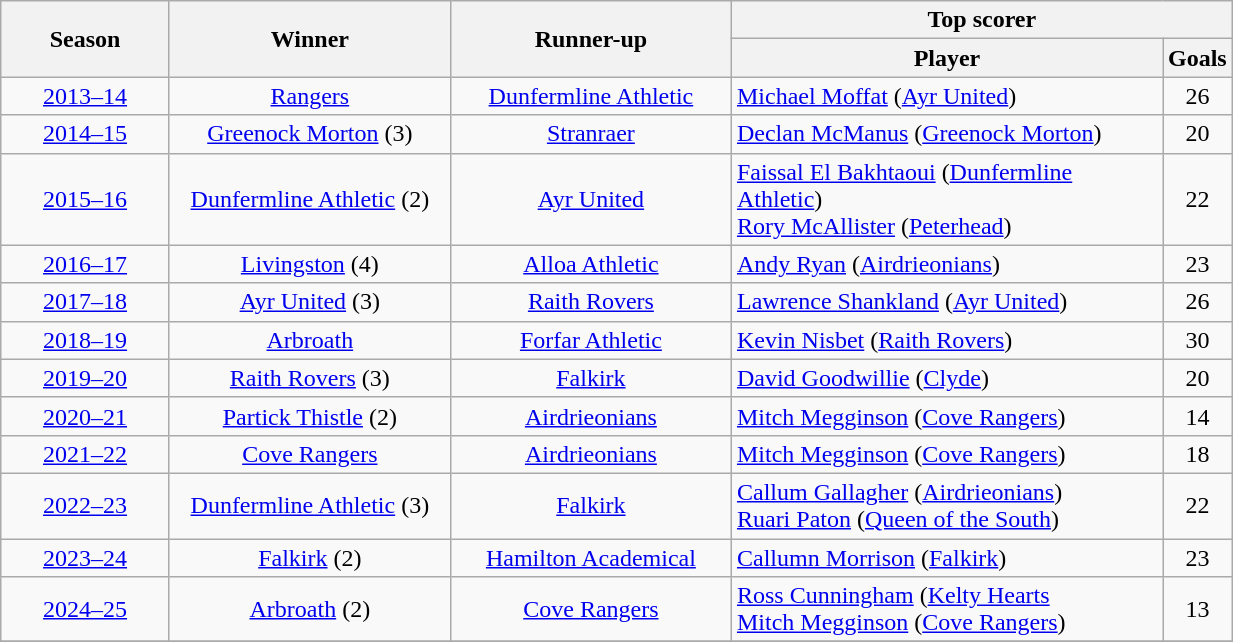<table class="wikitable" style="text-align:center;">
<tr>
<th rowspan=2 width=105>Season</th>
<th rowspan=2 width=180>Winner</th>
<th rowspan=2 width=180>Runner-up</th>
<th colspan=2>Top scorer</th>
</tr>
<tr>
<th width=280>Player</th>
<th>Goals</th>
</tr>
<tr>
<td><a href='#'>2013–14</a></td>
<td><a href='#'>Rangers</a></td>
<td><a href='#'>Dunfermline Athletic</a></td>
<td align=left><a href='#'>Michael Moffat</a> (<a href='#'>Ayr United</a>)</td>
<td>26</td>
</tr>
<tr>
<td><a href='#'>2014–15</a></td>
<td><a href='#'>Greenock Morton</a> (3)</td>
<td><a href='#'>Stranraer</a></td>
<td align=left><a href='#'>Declan McManus</a> (<a href='#'>Greenock Morton</a>)</td>
<td>20</td>
</tr>
<tr>
<td><a href='#'>2015–16</a></td>
<td><a href='#'>Dunfermline Athletic</a> (2)</td>
<td><a href='#'>Ayr United</a></td>
<td align=left><a href='#'>Faissal El Bakhtaoui</a> (<a href='#'>Dunfermline Athletic</a>)<br><a href='#'>Rory McAllister</a> (<a href='#'>Peterhead</a>)</td>
<td>22</td>
</tr>
<tr>
<td><a href='#'>2016–17</a></td>
<td><a href='#'>Livingston</a> (4)</td>
<td><a href='#'>Alloa Athletic</a></td>
<td align=left><a href='#'>Andy Ryan</a> (<a href='#'>Airdrieonians</a>)</td>
<td>23</td>
</tr>
<tr>
<td><a href='#'>2017–18</a></td>
<td><a href='#'>Ayr United</a> (3)</td>
<td><a href='#'>Raith Rovers</a></td>
<td align=left><a href='#'>Lawrence Shankland</a> (<a href='#'>Ayr United</a>)</td>
<td>26</td>
</tr>
<tr>
<td><a href='#'>2018–19</a></td>
<td><a href='#'>Arbroath</a></td>
<td><a href='#'>Forfar Athletic</a></td>
<td align=left><a href='#'>Kevin Nisbet</a> (<a href='#'>Raith Rovers</a>)</td>
<td>30</td>
</tr>
<tr>
<td><a href='#'>2019–20</a></td>
<td><a href='#'>Raith Rovers</a> (3)</td>
<td><a href='#'>Falkirk</a></td>
<td align=left><a href='#'>David Goodwillie</a> (<a href='#'>Clyde</a>)</td>
<td>20</td>
</tr>
<tr>
<td><a href='#'>2020–21</a></td>
<td><a href='#'>Partick Thistle</a> (2)</td>
<td><a href='#'>Airdrieonians</a></td>
<td align=left><a href='#'>Mitch Megginson</a> (<a href='#'>Cove Rangers</a>)</td>
<td>14</td>
</tr>
<tr>
<td><a href='#'>2021–22</a></td>
<td><a href='#'>Cove Rangers</a></td>
<td><a href='#'>Airdrieonians</a></td>
<td align=left><a href='#'>Mitch Megginson</a> (<a href='#'>Cove Rangers</a>)</td>
<td>18</td>
</tr>
<tr>
<td><a href='#'>2022–23</a></td>
<td><a href='#'>Dunfermline Athletic</a> (3)</td>
<td><a href='#'>Falkirk</a></td>
<td align=left><a href='#'>Callum Gallagher</a> (<a href='#'>Airdrieonians</a>)<br><a href='#'>Ruari Paton</a> (<a href='#'>Queen of the South</a>)</td>
<td>22</td>
</tr>
<tr>
<td><a href='#'>2023–24</a></td>
<td><a href='#'>Falkirk</a> (2)</td>
<td><a href='#'>Hamilton Academical</a></td>
<td align=left><a href='#'>Callumn Morrison</a> (<a href='#'>Falkirk</a>)</td>
<td>23</td>
</tr>
<tr>
<td><a href='#'>2024–25</a></td>
<td><a href='#'>Arbroath</a> (2)</td>
<td><a href='#'>Cove Rangers</a></td>
<td align=left><a href='#'>Ross Cunningham</a> (<a href='#'>Kelty Hearts</a><br><a href='#'>Mitch Megginson</a> (<a href='#'>Cove Rangers</a>)</td>
<td>13</td>
</tr>
<tr>
</tr>
</table>
